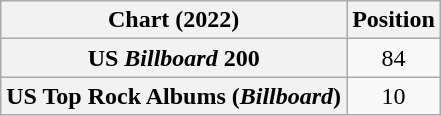<table class="wikitable sortable plainrowheaders" style="text-align:center">
<tr>
<th>Chart (2022)</th>
<th>Position</th>
</tr>
<tr>
<th scope="row">US <em>Billboard</em> 200</th>
<td>84</td>
</tr>
<tr>
<th scope="row">US Top Rock Albums (<em>Billboard</em>)</th>
<td>10</td>
</tr>
</table>
